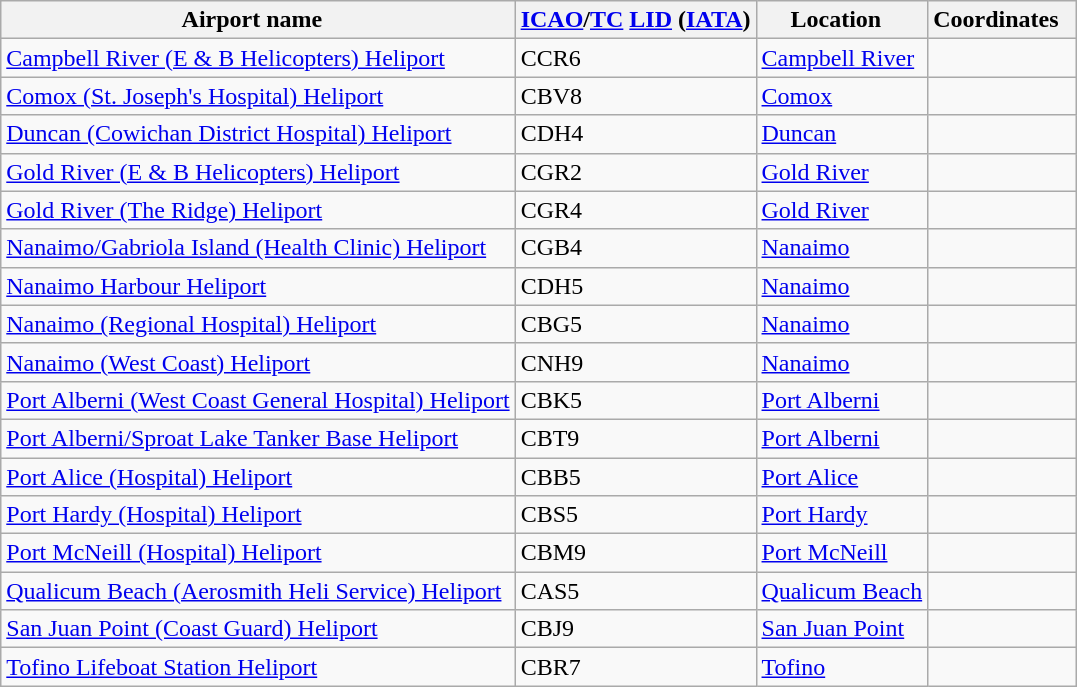<table class="wikitable sortable" style="width:auto;">
<tr>
<th width="*">Airport name  </th>
<th width="*"><a href='#'>ICAO</a>/<a href='#'>TC</a> <a href='#'>LID</a> (<a href='#'>IATA</a>)</th>
<th width="*">Location  </th>
<th width="*">Coordinates  </th>
</tr>
<tr>
<td><a href='#'>Campbell River (E & B Helicopters) Heliport</a></td>
<td>CCR6</td>
<td><a href='#'>Campbell River</a></td>
<td></td>
</tr>
<tr>
<td><a href='#'>Comox (St. Joseph's Hospital) Heliport</a></td>
<td>CBV8</td>
<td><a href='#'>Comox</a></td>
<td></td>
</tr>
<tr>
<td><a href='#'>Duncan (Cowichan District Hospital) Heliport</a></td>
<td>CDH4</td>
<td><a href='#'>Duncan</a></td>
<td></td>
</tr>
<tr>
<td><a href='#'>Gold River (E & B Helicopters) Heliport</a></td>
<td>CGR2</td>
<td><a href='#'>Gold River</a></td>
<td></td>
</tr>
<tr>
<td><a href='#'>Gold River (The Ridge) Heliport</a></td>
<td>CGR4</td>
<td><a href='#'>Gold River</a></td>
<td></td>
</tr>
<tr>
<td><a href='#'>Nanaimo/Gabriola Island (Health Clinic) Heliport</a></td>
<td>CGB4</td>
<td><a href='#'>Nanaimo</a></td>
<td></td>
</tr>
<tr>
<td><a href='#'>Nanaimo Harbour Heliport</a></td>
<td>CDH5</td>
<td><a href='#'>Nanaimo</a></td>
<td></td>
</tr>
<tr>
<td><a href='#'>Nanaimo (Regional Hospital) Heliport</a></td>
<td>CBG5</td>
<td><a href='#'>Nanaimo</a></td>
<td></td>
</tr>
<tr>
<td><a href='#'>Nanaimo (West Coast) Heliport</a></td>
<td>CNH9</td>
<td><a href='#'>Nanaimo</a></td>
<td></td>
</tr>
<tr>
<td><a href='#'>Port Alberni (West Coast General Hospital) Heliport</a></td>
<td>CBK5</td>
<td><a href='#'>Port Alberni</a></td>
<td></td>
</tr>
<tr>
<td><a href='#'>Port Alberni/Sproat Lake Tanker Base Heliport</a></td>
<td>CBT9</td>
<td><a href='#'>Port Alberni</a></td>
<td></td>
</tr>
<tr>
<td><a href='#'>Port Alice (Hospital) Heliport</a></td>
<td>CBB5</td>
<td><a href='#'>Port Alice</a></td>
<td></td>
</tr>
<tr>
<td><a href='#'>Port Hardy (Hospital) Heliport</a></td>
<td>CBS5</td>
<td><a href='#'>Port Hardy</a></td>
<td></td>
</tr>
<tr>
<td><a href='#'>Port McNeill (Hospital) Heliport</a></td>
<td>CBM9</td>
<td><a href='#'>Port McNeill</a></td>
<td></td>
</tr>
<tr>
<td><a href='#'>Qualicum Beach (Aerosmith Heli Service) Heliport</a></td>
<td>CAS5</td>
<td><a href='#'>Qualicum Beach</a></td>
<td></td>
</tr>
<tr>
<td><a href='#'>San Juan Point (Coast Guard) Heliport</a></td>
<td>CBJ9</td>
<td><a href='#'>San Juan Point</a></td>
<td></td>
</tr>
<tr>
<td><a href='#'>Tofino Lifeboat Station Heliport</a></td>
<td>CBR7</td>
<td><a href='#'>Tofino</a></td>
<td></td>
</tr>
</table>
